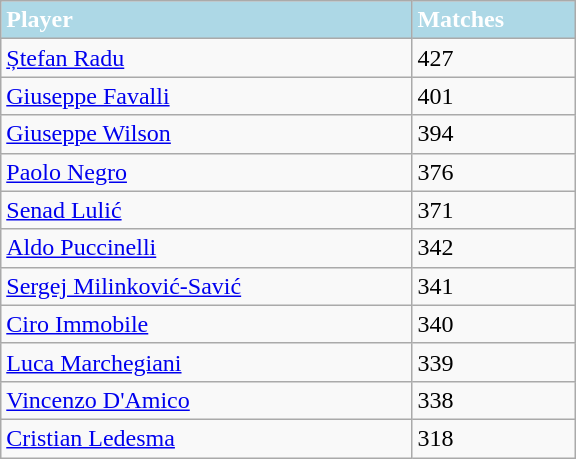<table class="wikitable" style=" width: 24em; ">
<tr style="background:lightblue;color:white">
<td><strong>Player</strong></td>
<td><strong>Matches</strong></td>
</tr>
<tr>
<td> <a href='#'>Ștefan Radu</a></td>
<td>427</td>
</tr>
<tr>
<td> <a href='#'>Giuseppe Favalli</a></td>
<td>401</td>
</tr>
<tr>
<td> <a href='#'>Giuseppe Wilson</a></td>
<td>394</td>
</tr>
<tr>
<td> <a href='#'>Paolo Negro</a></td>
<td>376</td>
</tr>
<tr>
<td> <a href='#'>Senad Lulić</a></td>
<td>371</td>
</tr>
<tr>
<td> <a href='#'>Aldo Puccinelli</a></td>
<td>342</td>
</tr>
<tr>
<td> <a href='#'>Sergej Milinković-Savić</a></td>
<td>341</td>
</tr>
<tr>
<td> <a href='#'>Ciro Immobile</a></td>
<td>340</td>
</tr>
<tr>
<td> <a href='#'>Luca Marchegiani</a></td>
<td>339</td>
</tr>
<tr>
<td> <a href='#'>Vincenzo D'Amico</a></td>
<td>338</td>
</tr>
<tr>
<td> <a href='#'>Cristian Ledesma</a></td>
<td>318</td>
</tr>
</table>
